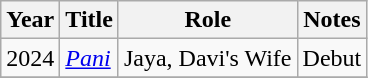<table class="wikitable sortable">
<tr>
<th>Year</th>
<th>Title</th>
<th>Role</th>
<th class="unsortable">Notes</th>
</tr>
<tr>
<td>2024</td>
<td><em><a href='#'>Pani</a></em></td>
<td>Jaya, Davi's Wife</td>
<td>Debut</td>
</tr>
<tr>
</tr>
</table>
